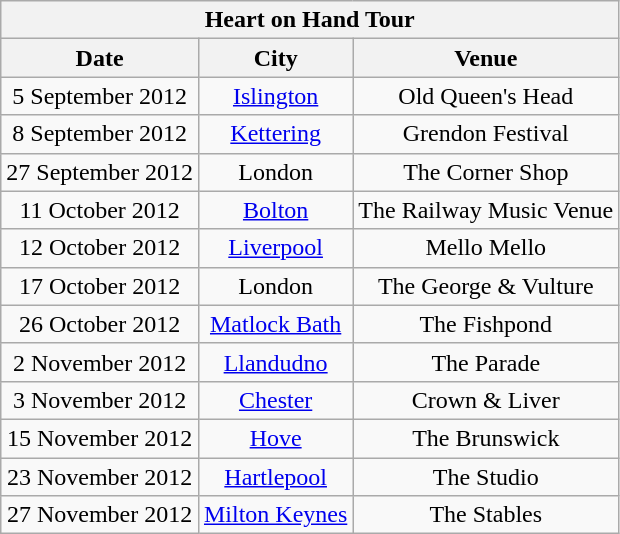<table class="wikitable" style="text-align:center;">
<tr>
<th colspan=4>Heart on Hand Tour</th>
</tr>
<tr>
<th>Date</th>
<th>City</th>
<th>Venue</th>
</tr>
<tr>
<td>5 September 2012</td>
<td><a href='#'>Islington</a></td>
<td>Old Queen's Head</td>
</tr>
<tr>
<td>8 September 2012</td>
<td><a href='#'>Kettering</a></td>
<td>Grendon Festival</td>
</tr>
<tr>
<td>27 September 2012</td>
<td>London</td>
<td>The Corner Shop</td>
</tr>
<tr>
<td>11 October 2012</td>
<td><a href='#'>Bolton</a></td>
<td>The Railway Music Venue</td>
</tr>
<tr>
<td>12 October 2012</td>
<td><a href='#'>Liverpool</a></td>
<td>Mello Mello</td>
</tr>
<tr>
<td>17 October 2012</td>
<td>London</td>
<td>The George & Vulture</td>
</tr>
<tr>
<td>26 October 2012</td>
<td><a href='#'>Matlock Bath</a></td>
<td>The Fishpond</td>
</tr>
<tr>
<td>2 November 2012</td>
<td><a href='#'>Llandudno</a></td>
<td>The Parade</td>
</tr>
<tr>
<td>3 November 2012</td>
<td><a href='#'>Chester</a></td>
<td>Crown & Liver</td>
</tr>
<tr>
<td>15 November 2012</td>
<td><a href='#'>Hove</a></td>
<td>The Brunswick</td>
</tr>
<tr>
<td>23 November 2012</td>
<td><a href='#'>Hartlepool</a></td>
<td>The Studio</td>
</tr>
<tr>
<td>27 November 2012</td>
<td><a href='#'>Milton Keynes</a></td>
<td>The Stables</td>
</tr>
</table>
